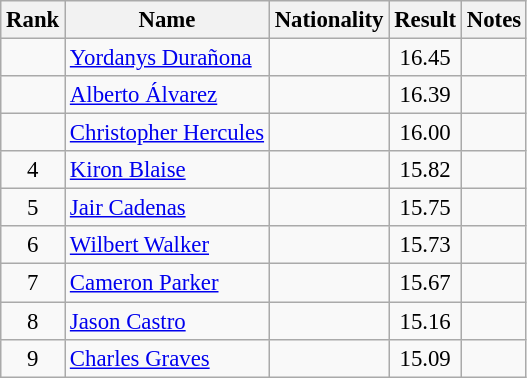<table class="wikitable sortable" style="text-align:center;font-size:95%">
<tr>
<th>Rank</th>
<th>Name</th>
<th>Nationality</th>
<th>Result</th>
<th>Notes</th>
</tr>
<tr>
<td></td>
<td align=left><a href='#'>Yordanys Durañona</a></td>
<td align=left></td>
<td>16.45</td>
<td></td>
</tr>
<tr>
<td></td>
<td align=left><a href='#'>Alberto Álvarez</a></td>
<td align=left></td>
<td>16.39</td>
<td></td>
</tr>
<tr>
<td></td>
<td align=left><a href='#'>Christopher Hercules</a></td>
<td align=left></td>
<td>16.00</td>
<td></td>
</tr>
<tr>
<td>4</td>
<td align=left><a href='#'>Kiron Blaise</a></td>
<td align=left></td>
<td>15.82</td>
<td></td>
</tr>
<tr>
<td>5</td>
<td align=left><a href='#'>Jair Cadenas</a></td>
<td align=left></td>
<td>15.75</td>
<td></td>
</tr>
<tr>
<td>6</td>
<td align=left><a href='#'>Wilbert Walker</a></td>
<td align=left></td>
<td>15.73</td>
<td></td>
</tr>
<tr>
<td>7</td>
<td align=left><a href='#'>Cameron Parker</a></td>
<td align=left></td>
<td>15.67</td>
<td></td>
</tr>
<tr>
<td>8</td>
<td align=left><a href='#'>Jason Castro</a></td>
<td align=left></td>
<td>15.16</td>
<td></td>
</tr>
<tr>
<td>9</td>
<td align=left><a href='#'>Charles Graves</a></td>
<td align=left></td>
<td>15.09</td>
<td></td>
</tr>
</table>
